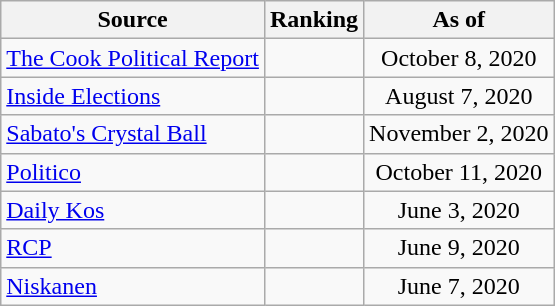<table class="wikitable" style="text-align:center">
<tr>
<th>Source</th>
<th>Ranking</th>
<th>As of</th>
</tr>
<tr>
<td style="text-align:left"><a href='#'>The Cook Political Report</a></td>
<td></td>
<td>October 8, 2020</td>
</tr>
<tr>
<td style="text-align:left"><a href='#'>Inside Elections</a></td>
<td></td>
<td>August 7, 2020</td>
</tr>
<tr>
<td style="text-align:left"><a href='#'>Sabato's Crystal Ball</a></td>
<td></td>
<td>November 2, 2020</td>
</tr>
<tr>
<td style="text-align:left"><a href='#'>Politico</a></td>
<td></td>
<td>October 11, 2020</td>
</tr>
<tr>
<td style="text-align:left"><a href='#'>Daily Kos</a></td>
<td></td>
<td>June 3, 2020</td>
</tr>
<tr>
<td style="text-align:left"><a href='#'>RCP</a></td>
<td></td>
<td>June 9, 2020</td>
</tr>
<tr>
<td style="text-align:left"><a href='#'>Niskanen</a></td>
<td></td>
<td>June 7, 2020</td>
</tr>
</table>
